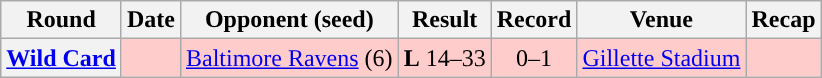<table class="wikitable" style="text-align:center">
<tr>
<th>Round</th>
<th>Date</th>
<th>Opponent (seed)</th>
<th>Result</th>
<th>Record</th>
<th>Venue</th>
<th>Recap</th>
</tr>
<tr style="background:#fcc">
<th><a href='#'>Wild Card</a></th>
<td></td>
<td><a href='#'>Baltimore Ravens</a> (6)</td>
<td><strong>L</strong> 14–33</td>
<td>0–1</td>
<td><a href='#'>Gillette Stadium</a></td>
<td></td>
</tr>
</table>
